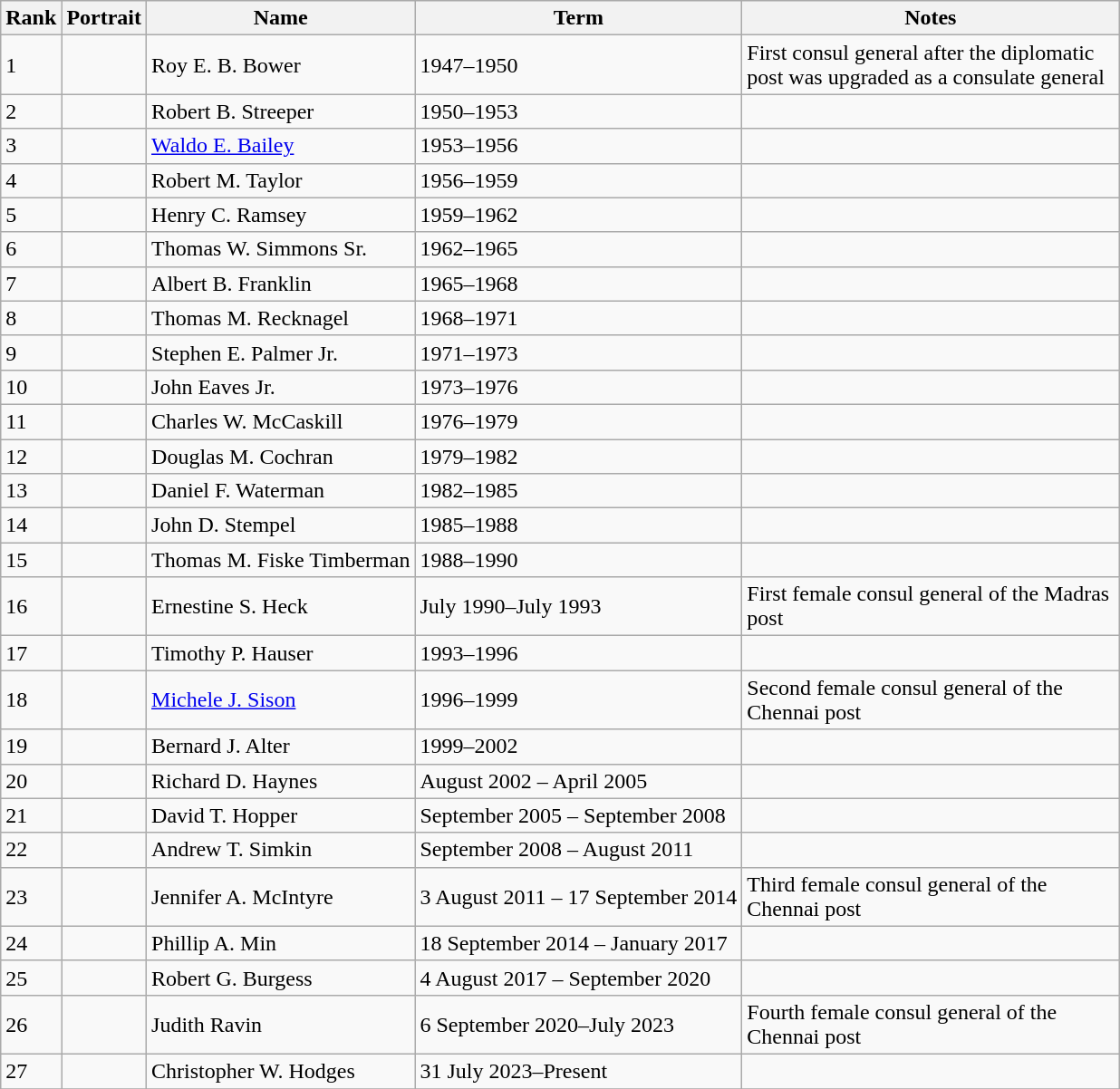<table class="wikitable sortable">
<tr>
<th>Rank</th>
<th>Portrait</th>
<th>Name</th>
<th>Term</th>
<th width=270px>Notes</th>
</tr>
<tr>
<td>1</td>
<td></td>
<td>Roy E. B. Bower</td>
<td>1947–1950</td>
<td>First consul general after the diplomatic post was upgraded as a consulate general</td>
</tr>
<tr>
<td>2</td>
<td></td>
<td>Robert B. Streeper</td>
<td>1950–1953</td>
<td></td>
</tr>
<tr>
<td>3</td>
<td></td>
<td><a href='#'>Waldo E. Bailey</a></td>
<td>1953–1956</td>
<td></td>
</tr>
<tr>
<td>4</td>
<td></td>
<td>Robert M. Taylor</td>
<td>1956–1959</td>
<td></td>
</tr>
<tr>
<td>5</td>
<td></td>
<td>Henry C. Ramsey</td>
<td>1959–1962</td>
<td></td>
</tr>
<tr>
<td>6</td>
<td></td>
<td>Thomas W. Simmons Sr.</td>
<td>1962–1965</td>
<td></td>
</tr>
<tr>
<td>7</td>
<td></td>
<td>Albert B. Franklin</td>
<td>1965–1968</td>
<td></td>
</tr>
<tr>
<td>8</td>
<td></td>
<td>Thomas M. Recknagel</td>
<td>1968–1971</td>
<td></td>
</tr>
<tr>
<td>9</td>
<td></td>
<td>Stephen E. Palmer Jr.</td>
<td>1971–1973</td>
<td></td>
</tr>
<tr>
<td>10</td>
<td></td>
<td>John Eaves Jr.</td>
<td>1973–1976</td>
<td></td>
</tr>
<tr>
<td>11</td>
<td></td>
<td>Charles W. McCaskill</td>
<td>1976–1979</td>
<td></td>
</tr>
<tr>
<td>12</td>
<td></td>
<td>Douglas M. Cochran</td>
<td>1979–1982</td>
<td></td>
</tr>
<tr>
<td>13</td>
<td></td>
<td>Daniel F. Waterman</td>
<td>1982–1985</td>
<td></td>
</tr>
<tr>
<td>14</td>
<td></td>
<td>John D. Stempel</td>
<td>1985–1988</td>
<td></td>
</tr>
<tr>
<td>15</td>
<td></td>
<td>Thomas M. Fiske Timberman</td>
<td>1988–1990</td>
<td></td>
</tr>
<tr>
<td>16</td>
<td></td>
<td>Ernestine S. Heck</td>
<td>July 1990–July 1993</td>
<td>First female consul general of the Madras post</td>
</tr>
<tr>
<td>17</td>
<td></td>
<td>Timothy P. Hauser</td>
<td>1993–1996</td>
<td></td>
</tr>
<tr>
<td>18</td>
<td></td>
<td><a href='#'>Michele J. Sison</a></td>
<td>1996–1999</td>
<td>Second female consul general of the Chennai post</td>
</tr>
<tr>
<td>19</td>
<td></td>
<td>Bernard J. Alter</td>
<td>1999–2002</td>
<td></td>
</tr>
<tr>
<td>20</td>
<td></td>
<td>Richard D. Haynes</td>
<td>August 2002 – April 2005</td>
<td></td>
</tr>
<tr>
<td>21</td>
<td></td>
<td>David T. Hopper</td>
<td>September 2005 – September 2008</td>
<td></td>
</tr>
<tr>
<td>22</td>
<td></td>
<td>Andrew T. Simkin</td>
<td>September 2008 – August 2011</td>
<td></td>
</tr>
<tr>
<td>23</td>
<td></td>
<td>Jennifer A. McIntyre</td>
<td>3 August 2011 – 17 September 2014</td>
<td>Third female consul general of the Chennai post</td>
</tr>
<tr>
<td>24</td>
<td></td>
<td>Phillip A. Min</td>
<td>18 September 2014 – January 2017</td>
<td></td>
</tr>
<tr>
<td>25</td>
<td></td>
<td>Robert G. Burgess</td>
<td>4 August 2017 – September 2020</td>
<td></td>
</tr>
<tr>
<td>26</td>
<td></td>
<td>Judith Ravin</td>
<td>6 September 2020–July 2023</td>
<td>Fourth female consul general of the Chennai post</td>
</tr>
<tr>
<td>27</td>
<td></td>
<td>Christopher W. Hodges</td>
<td>31 July 2023–Present</td>
<td></td>
</tr>
<tr>
</tr>
</table>
